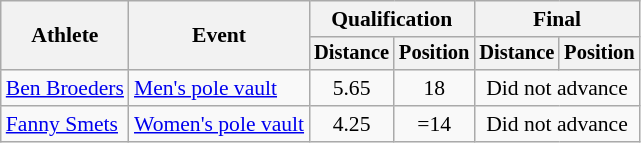<table class=wikitable style="font-size:90%">
<tr>
<th rowspan="2">Athlete</th>
<th rowspan="2">Event</th>
<th colspan="2">Qualification</th>
<th colspan="2">Final</th>
</tr>
<tr style="font-size:95%">
<th>Distance</th>
<th>Position</th>
<th>Distance</th>
<th>Position</th>
</tr>
<tr align=center>
<td align=left><a href='#'>Ben Broeders</a></td>
<td align=left><a href='#'>Men's pole vault</a></td>
<td>5.65</td>
<td>18</td>
<td colspan=2>Did not advance</td>
</tr>
<tr align=center>
<td align=left><a href='#'>Fanny Smets</a></td>
<td align=left><a href='#'>Women's pole vault</a></td>
<td>4.25</td>
<td>=14</td>
<td colspan=2>Did not advance</td>
</tr>
</table>
